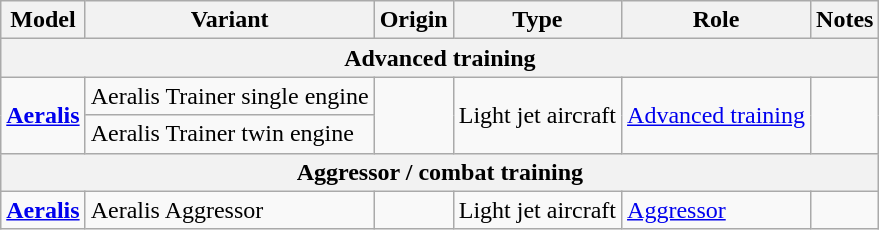<table class="wikitable sortable">
<tr>
<th scope=col>Model</th>
<th scope=col>Variant</th>
<th scope=col>Origin</th>
<th scope=col>Type</th>
<th scope=col>Role</th>
<th scope=col>Notes</th>
</tr>
<tr>
<th colspan="6">Advanced training</th>
</tr>
<tr>
<td rowspan="2"><a href='#'><strong>Aeralis</strong></a></td>
<td>Aeralis Trainer single engine</td>
<td rowspan="2"><small></small></td>
<td rowspan="2">Light jet aircraft</td>
<td rowspan="2"><a href='#'>Advanced training</a></td>
<td rowspan="2"></td>
</tr>
<tr>
<td>Aeralis Trainer twin engine</td>
</tr>
<tr>
<th colspan="6">Aggressor / combat training</th>
</tr>
<tr>
<td><a href='#'><strong>Aeralis</strong></a></td>
<td>Aeralis Aggressor</td>
<td><small></small></td>
<td>Light jet aircraft</td>
<td><a href='#'>Aggressor</a></td>
<td></td>
</tr>
</table>
